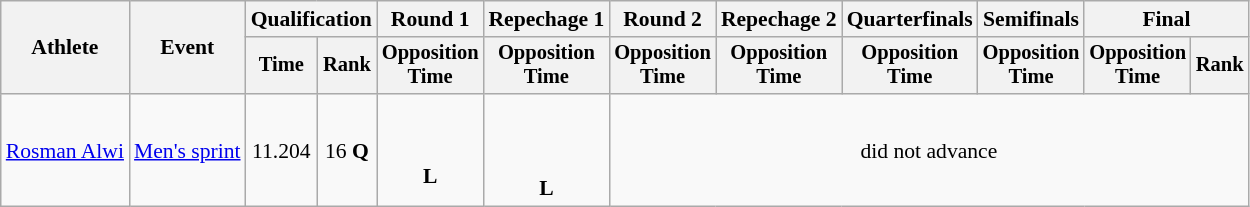<table class=wikitable style="font-size:90%">
<tr>
<th rowspan=2>Athlete</th>
<th rowspan=2>Event</th>
<th colspan=2>Qualification</th>
<th>Round 1</th>
<th>Repechage 1</th>
<th>Round 2</th>
<th>Repechage 2</th>
<th>Quarterfinals</th>
<th>Semifinals</th>
<th colspan=2>Final</th>
</tr>
<tr style="font-size:95%">
<th>Time</th>
<th>Rank</th>
<th>Opposition<br>Time</th>
<th>Opposition<br>Time</th>
<th>Opposition<br>Time</th>
<th>Opposition<br>Time</th>
<th>Opposition<br>Time</th>
<th>Opposition<br>Time</th>
<th>Opposition<br>Time</th>
<th>Rank</th>
</tr>
<tr align=center>
<td align=left><a href='#'>Rosman Alwi</a></td>
<td align=left><a href='#'>Men's sprint</a></td>
<td>11.204</td>
<td>16 <strong>Q</strong></td>
<td><br><br><strong>L</strong></td>
<td><br><br><br><strong>L</strong></td>
<td align=center colspan=6>did not advance</td>
</tr>
</table>
